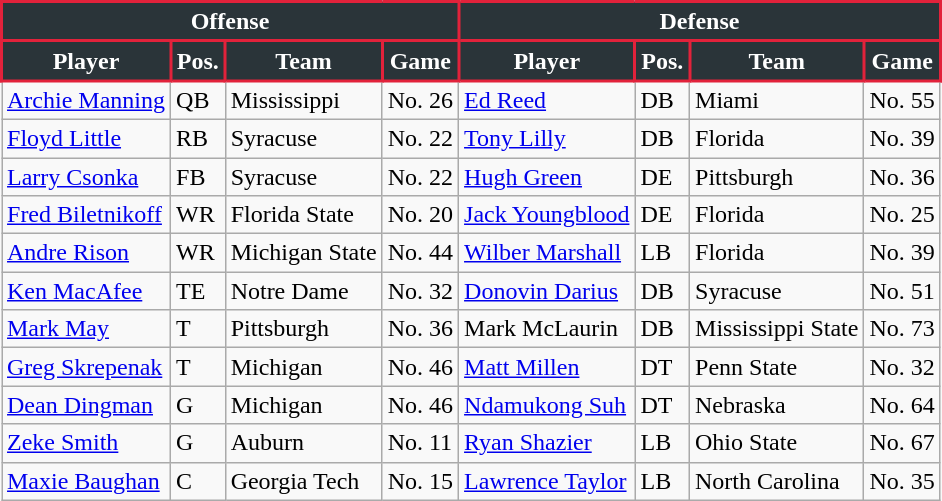<table class="wikitable mw-collapsible mw-collapsed">
<tr>
<th style="background:#2a3439; color:#ffffff; border:2px solid #e2223b;" colspan=4>Offense</th>
<th style="background:#2a3439; color:#ffffff; border:2px solid #e2223b;" colspan=4>Defense</th>
</tr>
<tr>
<th style="background:#2a3439; color:#ffffff; border:2px solid #e2223b;">Player</th>
<th style="background:#2a3439; color:#ffffff; border:2px solid #e2223b;">Pos.</th>
<th style="background:#2a3439; color:#ffffff; border:2px solid #e2223b;">Team</th>
<th style="background:#2a3439; color:#ffffff; border:2px solid #e2223b;">Game</th>
<th style="background:#2a3439; color:#ffffff; border:2px solid #e2223b;">Player</th>
<th style="background:#2a3439; color:#ffffff; border:2px solid #e2223b;">Pos.</th>
<th style="background:#2a3439; color:#ffffff; border:2px solid #e2223b;">Team</th>
<th style="background:#2a3439; color:#ffffff; border:2px solid #e2223b;">Game</th>
</tr>
<tr>
<td><a href='#'>Archie Manning</a></td>
<td>QB</td>
<td>Mississippi</td>
<td>No. 26</td>
<td><a href='#'>Ed Reed</a></td>
<td>DB</td>
<td>Miami</td>
<td>No. 55</td>
</tr>
<tr>
<td><a href='#'>Floyd Little</a></td>
<td>RB</td>
<td>Syracuse</td>
<td>No. 22</td>
<td><a href='#'>Tony Lilly</a></td>
<td>DB</td>
<td>Florida</td>
<td>No. 39</td>
</tr>
<tr>
<td><a href='#'>Larry Csonka</a></td>
<td>FB</td>
<td>Syracuse</td>
<td>No. 22</td>
<td><a href='#'>Hugh Green</a></td>
<td>DE</td>
<td>Pittsburgh</td>
<td>No. 36</td>
</tr>
<tr>
<td><a href='#'>Fred Biletnikoff</a></td>
<td>WR</td>
<td>Florida State</td>
<td>No. 20</td>
<td><a href='#'>Jack Youngblood</a></td>
<td>DE</td>
<td>Florida</td>
<td>No. 25</td>
</tr>
<tr>
<td><a href='#'>Andre Rison</a></td>
<td>WR</td>
<td>Michigan State</td>
<td>No. 44</td>
<td><a href='#'>Wilber Marshall</a></td>
<td>LB</td>
<td>Florida</td>
<td>No. 39</td>
</tr>
<tr>
<td><a href='#'>Ken MacAfee</a></td>
<td>TE</td>
<td>Notre Dame</td>
<td>No. 32</td>
<td><a href='#'>Donovin Darius</a></td>
<td>DB</td>
<td>Syracuse</td>
<td>No. 51</td>
</tr>
<tr>
<td><a href='#'>Mark May</a></td>
<td>T</td>
<td>Pittsburgh</td>
<td>No. 36</td>
<td>Mark McLaurin</td>
<td>DB</td>
<td>Mississippi State</td>
<td>No. 73</td>
</tr>
<tr>
<td><a href='#'>Greg Skrepenak</a></td>
<td>T</td>
<td>Michigan</td>
<td>No. 46</td>
<td><a href='#'>Matt Millen</a></td>
<td>DT</td>
<td>Penn State</td>
<td>No. 32</td>
</tr>
<tr>
<td><a href='#'>Dean Dingman</a></td>
<td>G</td>
<td>Michigan</td>
<td>No. 46</td>
<td><a href='#'>Ndamukong Suh</a></td>
<td>DT</td>
<td>Nebraska</td>
<td>No. 64</td>
</tr>
<tr>
<td><a href='#'>Zeke Smith</a></td>
<td>G</td>
<td>Auburn</td>
<td>No. 11</td>
<td><a href='#'>Ryan Shazier</a></td>
<td>LB</td>
<td>Ohio State</td>
<td>No. 67</td>
</tr>
<tr>
<td><a href='#'>Maxie Baughan</a></td>
<td>C</td>
<td>Georgia Tech</td>
<td>No. 15</td>
<td><a href='#'>Lawrence Taylor</a></td>
<td>LB</td>
<td>North Carolina</td>
<td>No. 35</td>
</tr>
</table>
